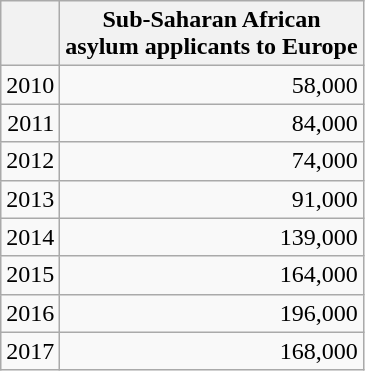<table class="wikitable" style="text-align: right;">
<tr>
<th></th>
<th>Sub-Saharan African<br>asylum applicants to Europe</th>
</tr>
<tr>
<td>2010</td>
<td>58,000</td>
</tr>
<tr>
<td>2011</td>
<td>84,000</td>
</tr>
<tr>
<td>2012</td>
<td>74,000</td>
</tr>
<tr>
<td>2013</td>
<td>91,000</td>
</tr>
<tr>
<td>2014</td>
<td>139,000</td>
</tr>
<tr>
<td>2015</td>
<td>164,000</td>
</tr>
<tr>
<td>2016</td>
<td>196,000</td>
</tr>
<tr>
<td>2017</td>
<td>168,000</td>
</tr>
</table>
